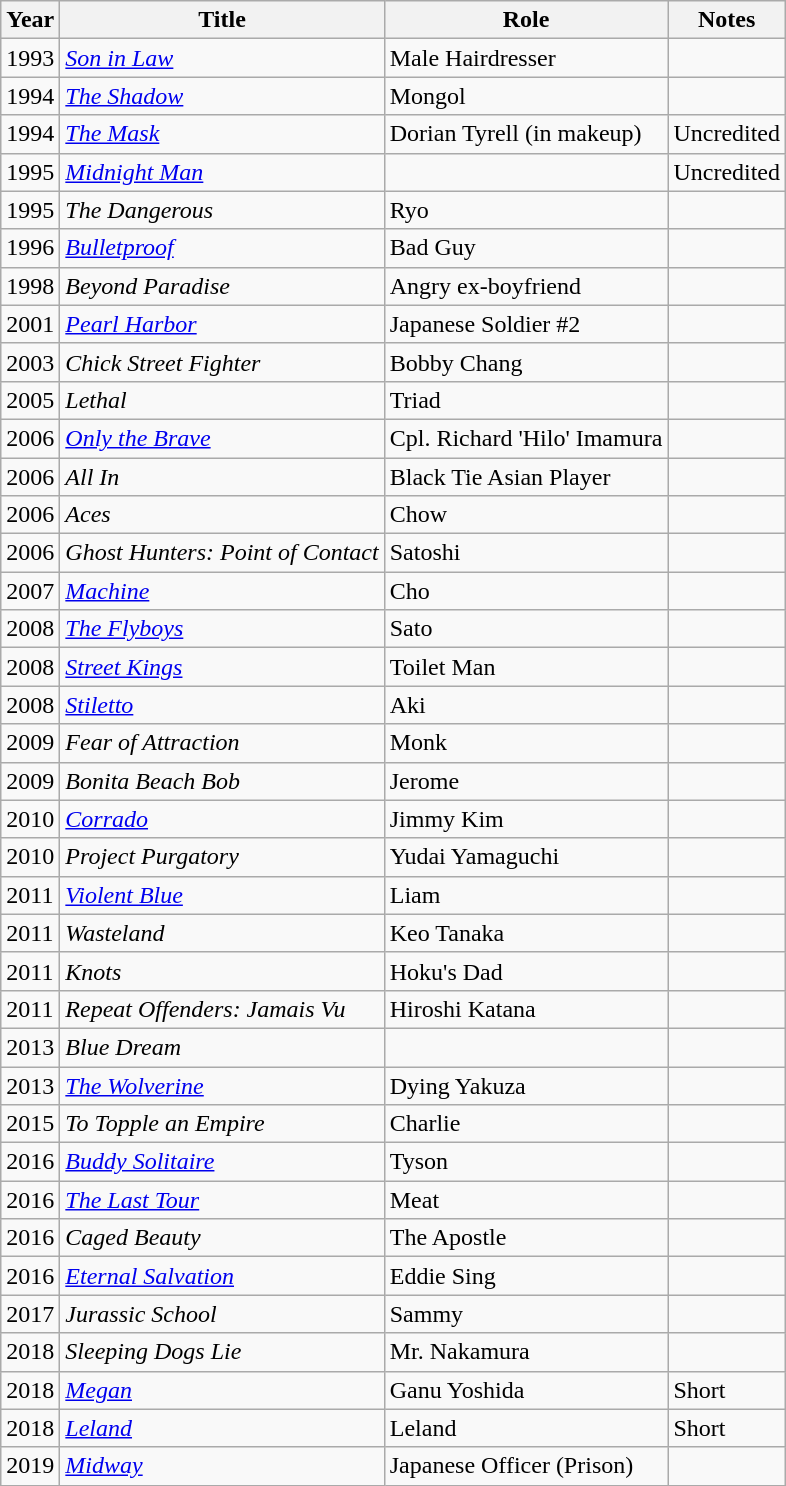<table class="wikitable">
<tr>
<th>Year</th>
<th>Title</th>
<th>Role</th>
<th>Notes</th>
</tr>
<tr>
<td>1993</td>
<td><em><a href='#'>Son in Law</a></em></td>
<td>Male Hairdresser</td>
<td></td>
</tr>
<tr>
<td>1994</td>
<td><em><a href='#'>The Shadow</a></em></td>
<td>Mongol</td>
<td></td>
</tr>
<tr>
<td>1994</td>
<td><em><a href='#'>The Mask</a></em></td>
<td>Dorian Tyrell (in makeup)</td>
<td>Uncredited</td>
</tr>
<tr>
<td>1995</td>
<td><em><a href='#'>Midnight Man</a></em></td>
<td></td>
<td>Uncredited</td>
</tr>
<tr>
<td>1995</td>
<td><em>The Dangerous</em></td>
<td>Ryo</td>
<td></td>
</tr>
<tr>
<td>1996</td>
<td><em><a href='#'>Bulletproof</a></em></td>
<td>Bad Guy</td>
<td></td>
</tr>
<tr>
<td>1998</td>
<td><em>Beyond Paradise</em></td>
<td>Angry ex-boyfriend</td>
<td></td>
</tr>
<tr>
<td>2001</td>
<td><em><a href='#'>Pearl Harbor</a></em></td>
<td>Japanese Soldier #2</td>
<td></td>
</tr>
<tr>
<td>2003</td>
<td><em>Chick Street Fighter</em></td>
<td>Bobby Chang</td>
<td></td>
</tr>
<tr>
<td>2005</td>
<td><em>Lethal</em></td>
<td>Triad</td>
<td></td>
</tr>
<tr>
<td>2006</td>
<td><em><a href='#'>Only the Brave</a></em></td>
<td>Cpl. Richard 'Hilo' Imamura</td>
<td></td>
</tr>
<tr>
<td>2006</td>
<td><em>All In</em></td>
<td>Black Tie Asian Player</td>
<td></td>
</tr>
<tr>
<td>2006</td>
<td><em>Aces</em></td>
<td>Chow</td>
<td></td>
</tr>
<tr>
<td>2006</td>
<td><em>Ghost Hunters: Point of Contact</em></td>
<td>Satoshi</td>
<td></td>
</tr>
<tr>
<td>2007</td>
<td><em><a href='#'>Machine</a></em></td>
<td>Cho</td>
<td></td>
</tr>
<tr>
<td>2008</td>
<td><em><a href='#'>The Flyboys</a></em></td>
<td>Sato</td>
<td></td>
</tr>
<tr>
<td>2008</td>
<td><em><a href='#'>Street Kings</a></em></td>
<td>Toilet Man</td>
<td></td>
</tr>
<tr>
<td>2008</td>
<td><em><a href='#'>Stiletto</a></em></td>
<td>Aki</td>
<td></td>
</tr>
<tr>
<td>2009</td>
<td><em>Fear of Attraction</em></td>
<td>Monk</td>
<td></td>
</tr>
<tr>
<td>2009</td>
<td><em>Bonita Beach Bob</em></td>
<td>Jerome</td>
<td></td>
</tr>
<tr>
<td>2010</td>
<td><em><a href='#'>Corrado</a></em></td>
<td>Jimmy Kim</td>
<td></td>
</tr>
<tr>
<td>2010</td>
<td><em>Project Purgatory</em></td>
<td>Yudai Yamaguchi</td>
<td></td>
</tr>
<tr>
<td>2011</td>
<td><em><a href='#'>Violent Blue</a></em></td>
<td>Liam</td>
<td></td>
</tr>
<tr>
<td>2011</td>
<td><em>Wasteland</em></td>
<td>Keo Tanaka</td>
<td></td>
</tr>
<tr>
<td>2011</td>
<td><em>Knots</em></td>
<td>Hoku's Dad</td>
<td></td>
</tr>
<tr>
<td>2011</td>
<td><em>Repeat Offenders: Jamais Vu</em></td>
<td>Hiroshi Katana</td>
<td></td>
</tr>
<tr>
<td>2013</td>
<td><em>Blue Dream</em></td>
<td></td>
<td></td>
</tr>
<tr>
<td>2013</td>
<td><em><a href='#'>The Wolverine</a></em></td>
<td>Dying Yakuza</td>
<td></td>
</tr>
<tr>
<td>2015</td>
<td><em>To Topple an Empire</em></td>
<td>Charlie</td>
<td></td>
</tr>
<tr>
<td>2016</td>
<td><em><a href='#'>Buddy Solitaire</a></em></td>
<td>Tyson</td>
<td></td>
</tr>
<tr>
<td>2016</td>
<td><em><a href='#'>The Last Tour</a></em></td>
<td>Meat</td>
<td></td>
</tr>
<tr>
<td>2016</td>
<td><em>Caged Beauty</em></td>
<td>The Apostle</td>
<td></td>
</tr>
<tr>
<td>2016</td>
<td><em><a href='#'>Eternal Salvation</a></em></td>
<td>Eddie Sing</td>
<td></td>
</tr>
<tr>
<td>2017</td>
<td><em>Jurassic School</em></td>
<td>Sammy</td>
<td></td>
</tr>
<tr>
<td>2018</td>
<td><em>Sleeping Dogs Lie</em></td>
<td>Mr. Nakamura</td>
<td></td>
</tr>
<tr>
<td>2018</td>
<td><em><a href='#'>Megan</a></em></td>
<td>Ganu Yoshida</td>
<td>Short</td>
</tr>
<tr>
<td>2018</td>
<td><em><a href='#'>Leland</a></em></td>
<td>Leland</td>
<td>Short</td>
</tr>
<tr>
<td>2019</td>
<td><em><a href='#'>Midway</a></em></td>
<td>Japanese Officer (Prison)</td>
<td></td>
</tr>
</table>
